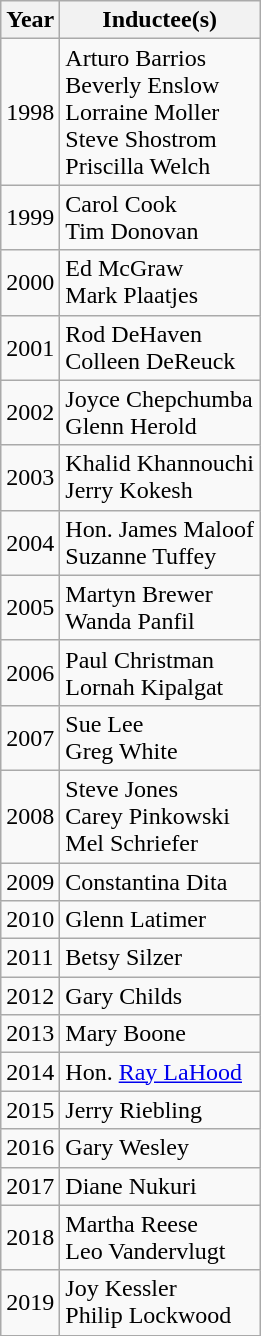<table class="wikitable sortable mw-collapsible mw-collapsed">
<tr>
<th>Year</th>
<th>Inductee(s)</th>
</tr>
<tr>
<td>1998</td>
<td>Arturo Barrios<br>Beverly Enslow<br>Lorraine Moller<br>Steve Shostrom<br>Priscilla Welch</td>
</tr>
<tr>
<td>1999</td>
<td>Carol Cook<br>Tim Donovan</td>
</tr>
<tr>
<td>2000</td>
<td>Ed McGraw<br>Mark Plaatjes</td>
</tr>
<tr>
<td>2001</td>
<td>Rod DeHaven<br>Colleen DeReuck</td>
</tr>
<tr>
<td>2002</td>
<td>Joyce Chepchumba<br>Glenn Herold</td>
</tr>
<tr>
<td>2003</td>
<td>Khalid Khannouchi<br>Jerry Kokesh</td>
</tr>
<tr>
<td>2004</td>
<td>Hon. James Maloof<br>Suzanne Tuffey</td>
</tr>
<tr>
<td>2005</td>
<td>Martyn Brewer<br>Wanda Panfil</td>
</tr>
<tr>
<td>2006</td>
<td>Paul Christman<br>Lornah Kipalgat</td>
</tr>
<tr>
<td>2007</td>
<td>Sue Lee<br>Greg White</td>
</tr>
<tr>
<td>2008</td>
<td>Steve Jones<br>Carey Pinkowski<br>Mel Schriefer</td>
</tr>
<tr>
<td>2009</td>
<td>Constantina Dita</td>
</tr>
<tr>
<td>2010</td>
<td>Glenn Latimer</td>
</tr>
<tr>
<td>2011</td>
<td>Betsy Silzer</td>
</tr>
<tr>
<td>2012</td>
<td>Gary Childs</td>
</tr>
<tr>
<td>2013</td>
<td>Mary Boone</td>
</tr>
<tr>
<td>2014</td>
<td>Hon. <a href='#'>Ray LaHood</a></td>
</tr>
<tr>
<td>2015</td>
<td>Jerry Riebling</td>
</tr>
<tr>
<td>2016</td>
<td>Gary Wesley</td>
</tr>
<tr>
<td>2017</td>
<td>Diane Nukuri</td>
</tr>
<tr>
<td>2018</td>
<td>Martha Reese<br>Leo Vandervlugt</td>
</tr>
<tr>
<td>2019</td>
<td>Joy Kessler<br>Philip Lockwood</td>
</tr>
</table>
